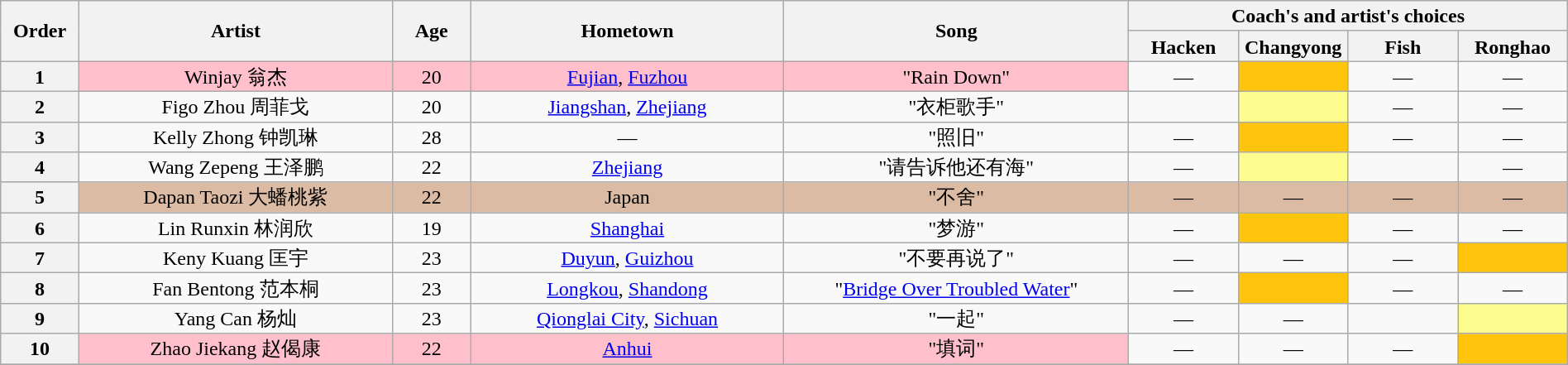<table class="wikitable" style="text-align:center; line-height:17px; width:100%;">
<tr>
<th scope="col" rowspan="2" style="width:05%;">Order</th>
<th scope="col" rowspan="2" style="width:20%;">Artist</th>
<th scope="col" rowspan="2" style="width:05%;">Age</th>
<th scope="col" rowspan="2" style="width:20%;">Hometown</th>
<th scope="col" rowspan="2" style="width:22%;">Song</th>
<th scope="col" colspan="4" style="width:28%;">Coach's and artist's choices</th>
</tr>
<tr>
<th style="width:07%;">Hacken</th>
<th style="width:07%;">Changyong</th>
<th style="width:07%;">Fish</th>
<th style="width:07%;">Ronghao</th>
</tr>
<tr>
<th>1</th>
<td style="background:pink;">Winjay 翁杰</td>
<td style="background:pink;">20</td>
<td style="background:pink;"><a href='#'>Fujian</a>, <a href='#'>Fuzhou</a></td>
<td style="background:pink;">"Rain Down"</td>
<td>—</td>
<td style="background:#FFC40C;"><strong></strong></td>
<td>—</td>
<td>—</td>
</tr>
<tr>
<th>2</th>
<td>Figo Zhou 周菲戈</td>
<td>20</td>
<td><a href='#'>Jiangshan</a>, <a href='#'>Zhejiang</a></td>
<td>"衣柜歌手"</td>
<td><strong></strong></td>
<td style="background:#fdfc8f;"><strong></strong></td>
<td>—</td>
<td>—</td>
</tr>
<tr>
<th>3</th>
<td>Kelly Zhong 钟凯琳</td>
<td>28</td>
<td>—</td>
<td>"照旧"</td>
<td>—</td>
<td style="background:#FFC40C;"><strong></strong></td>
<td>—</td>
<td>—</td>
</tr>
<tr>
<th>4</th>
<td>Wang Zepeng 王泽鹏</td>
<td>22</td>
<td><a href='#'>Zhejiang</a></td>
<td>"请告诉他还有海"</td>
<td>—</td>
<td style="background:#fdfc8f;"><strong></strong></td>
<td><strong></strong></td>
<td>—</td>
</tr>
<tr style="background:#dbbba4">
<th>5</th>
<td>Dapan Taozi 大蟠桃紫</td>
<td>22</td>
<td>Japan</td>
<td>"不舍"</td>
<td>—</td>
<td>—</td>
<td>—</td>
<td>—</td>
</tr>
<tr>
<th>6</th>
<td>Lin Runxin 林润欣</td>
<td>19</td>
<td><a href='#'>Shanghai</a></td>
<td>"梦游"</td>
<td>—</td>
<td style="background:#FFC40C;"><strong></strong></td>
<td>—</td>
<td>—</td>
</tr>
<tr>
<th>7</th>
<td>Keny Kuang 匡宇</td>
<td>23</td>
<td><a href='#'>Duyun</a>, <a href='#'>Guizhou</a></td>
<td>"不要再说了"</td>
<td>—</td>
<td>—</td>
<td>—</td>
<td style="background:#FFC40C;"><strong></strong></td>
</tr>
<tr>
<th>8</th>
<td>Fan Bentong 范本桐</td>
<td>23</td>
<td><a href='#'>Longkou</a>, <a href='#'>Shandong</a></td>
<td>"<a href='#'>Bridge Over Troubled Water</a>"</td>
<td>—</td>
<td style="background:#FFC40C;"><strong></strong></td>
<td>—</td>
<td>—</td>
</tr>
<tr>
<th>9</th>
<td>Yang Can 杨灿</td>
<td>23</td>
<td><a href='#'>Qionglai City</a>, <a href='#'>Sichuan</a></td>
<td>"一起"</td>
<td>—</td>
<td>—</td>
<td><strong></strong></td>
<td style="background:#fdfc8f;"><strong></strong></td>
</tr>
<tr>
<th>10</th>
<td style="background:pink;">Zhao Jiekang 赵偈康</td>
<td style="background:pink;">22</td>
<td style="background:pink;"><a href='#'>Anhui</a></td>
<td style="background:pink;">"填词"</td>
<td>—</td>
<td>—</td>
<td>—</td>
<td style="background:#FFC40C;"><strong></strong></td>
</tr>
<tr>
</tr>
</table>
